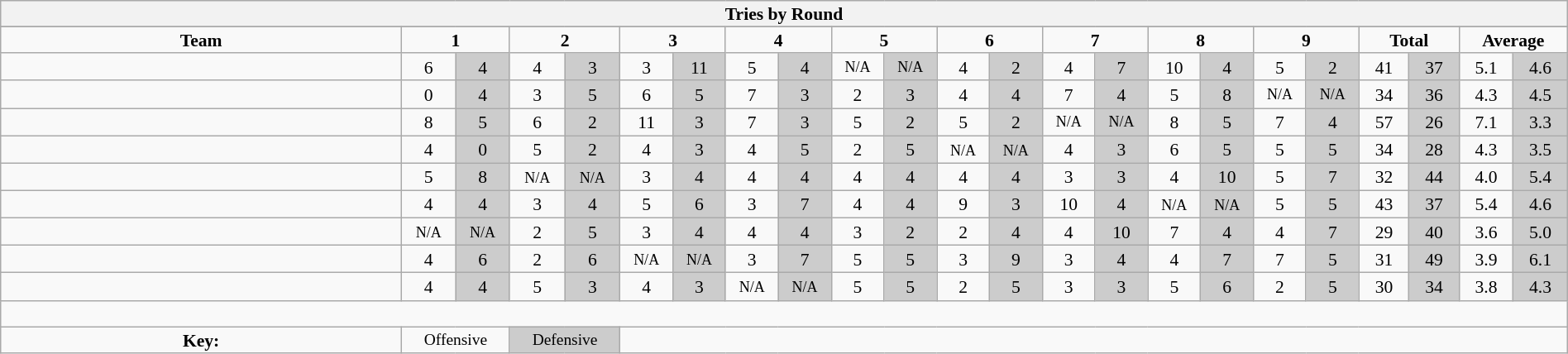<table class="wikitable collapsible collapsed" style="text-align:center; line-height:100%; width:100%; font-size:90%">
<tr>
<th colspan="100%">Tries by Round</th>
</tr>
<tr>
</tr>
<tr>
<td><strong>Team</strong></td>
<td colspan=2><strong>1</strong></td>
<td colspan=2><strong>2</strong></td>
<td colspan=2><strong>3</strong></td>
<td colspan=2><strong>4</strong></td>
<td colspan=2><strong>5</strong></td>
<td colspan=2><strong>6</strong></td>
<td colspan=2><strong>7</strong></td>
<td colspan=2><strong>8</strong></td>
<td colspan=2><strong>9</strong></td>
<td colspan=2><strong>Total</strong></td>
<td colspan=2><strong>Average</strong></td>
</tr>
<tr>
<td style="width:16%; text-align:left;"></td>
<td width=2%> 6</td>
<td style="width:2%; background:#ccc;">4</td>
<td width=2%> 4</td>
<td style="width:2%; background:#ccc;">3</td>
<td width=2%> 3</td>
<td style="width:2%; background:#ccc;">11</td>
<td width=2%> 5</td>
<td style="width:2%; background:#ccc;">4</td>
<td width=2%> <small>N/A</small></td>
<td style="width:2%; background:#ccc;"><small>N/A</small></td>
<td width=2%>4</td>
<td style="width:2%; background:#ccc;">2</td>
<td width=2%>4</td>
<td style="width:2%; background:#ccc;">7</td>
<td width=2%>10</td>
<td style="width:2%; background:#ccc;">4</td>
<td width=2%>5</td>
<td style="width:2%; background:#ccc;">2</td>
<td width=2%>41</td>
<td style="width:2%; background:#ccc;">37</td>
<td width=2%>5.1</td>
<td style="width:2%; background:#ccc;">4.6</td>
</tr>
<tr>
<td align=left></td>
<td> 0</td>
<td style="background:#ccc;">4</td>
<td> 3</td>
<td style="background:#ccc;">5</td>
<td> 6</td>
<td style="background:#ccc;">5</td>
<td> 7</td>
<td style="background:#ccc;">3</td>
<td> 2</td>
<td style="background:#ccc;">3</td>
<td> 4</td>
<td style="background:#ccc;">4</td>
<td> 7</td>
<td style="background:#ccc;">4</td>
<td> 5</td>
<td style="background:#ccc;">8</td>
<td> <small>N/A</small></td>
<td style="background:#ccc;"><small>N/A</small></td>
<td>34</td>
<td style="background:#ccc;">36</td>
<td>4.3</td>
<td style="background:#ccc;">4.5</td>
</tr>
<tr>
<td align=left></td>
<td>8</td>
<td style="background:#ccc;">5</td>
<td>6</td>
<td style="background:#ccc;">2</td>
<td>11</td>
<td style="background:#ccc;">3</td>
<td>7</td>
<td style="background:#ccc;">3</td>
<td>5</td>
<td style="background:#ccc;">2</td>
<td>5</td>
<td style="background:#ccc;">2</td>
<td> <small>N/A</small></td>
<td style="background:#ccc;"><small>N/A</small></td>
<td>8</td>
<td style="background:#ccc;">5</td>
<td>7</td>
<td style="background:#ccc;">4</td>
<td>57</td>
<td style="background:#ccc;">26</td>
<td>7.1</td>
<td style="background:#ccc;">3.3</td>
</tr>
<tr>
<td align=left></td>
<td>4</td>
<td style="background:#ccc;">0</td>
<td>5</td>
<td style="background:#ccc;">2</td>
<td>4</td>
<td style="background:#ccc;">3</td>
<td>4</td>
<td style="background:#ccc;">5</td>
<td> 2</td>
<td style="background:#ccc;">5</td>
<td> <small>N/A</small></td>
<td style="background:#ccc;"><small>N/A</small></td>
<td> 4</td>
<td style="background:#ccc;">3</td>
<td> 6</td>
<td style="background:#ccc;">5</td>
<td> 5</td>
<td style="background:#ccc;">5</td>
<td>34</td>
<td style="background:#ccc;">28</td>
<td>4.3</td>
<td style="background:#ccc;">3.5</td>
</tr>
<tr>
<td align=left></td>
<td>5</td>
<td style="background:#ccc;">8</td>
<td><small>N/A</small></td>
<td style="background:#ccc;"><small>N/A</small></td>
<td>3</td>
<td style="background:#ccc;">4</td>
<td>4</td>
<td style="background:#ccc;">4</td>
<td>4</td>
<td style="background:#ccc;">4</td>
<td>4</td>
<td style="background:#ccc;">4</td>
<td>3</td>
<td style="background:#ccc;">3</td>
<td>4</td>
<td style="background:#ccc;">10</td>
<td>5</td>
<td style="background:#ccc;">7</td>
<td>32</td>
<td style="background:#ccc;">44</td>
<td>4.0</td>
<td style="background:#ccc;">5.4</td>
</tr>
<tr>
<td align=left></td>
<td>4</td>
<td style="background:#ccc;">4</td>
<td>3</td>
<td style="background:#ccc;">4</td>
<td>5</td>
<td style="background:#ccc;">6</td>
<td>3</td>
<td style="background:#ccc;">7</td>
<td>4</td>
<td style="background:#ccc;">4</td>
<td>9</td>
<td style="background:#ccc;">3</td>
<td>10</td>
<td style="background:#ccc;">4</td>
<td> <small>N/A</small></td>
<td style="background:#ccc;"><small>N/A</small></td>
<td>5</td>
<td style="background:#ccc;">5</td>
<td>43</td>
<td style="background:#ccc;">37</td>
<td>5.4</td>
<td style="background:#ccc;">4.6</td>
</tr>
<tr>
<td align=left></td>
<td><small>N/A</small></td>
<td style="background:#ccc;"><small>N/A</small></td>
<td>2</td>
<td style="background:#ccc;">5</td>
<td>3</td>
<td style="background:#ccc;">4</td>
<td>4</td>
<td style="background:#ccc;">4</td>
<td>3</td>
<td style="background:#ccc;">2</td>
<td>2</td>
<td style="background:#ccc;">4</td>
<td>4</td>
<td style="background:#ccc;">10</td>
<td>7</td>
<td style="background:#ccc;">4</td>
<td>4</td>
<td style="background:#ccc;">7</td>
<td>29</td>
<td style="background:#ccc;">40</td>
<td>3.6</td>
<td style="background:#ccc;">5.0</td>
</tr>
<tr>
<td align=left></td>
<td>4</td>
<td style="background:#ccc;">6</td>
<td>2</td>
<td style="background:#ccc;">6</td>
<td> <small>N/A</small></td>
<td style="background:#ccc;"><small>N/A</small></td>
<td>3</td>
<td style="background:#ccc;">7</td>
<td>5</td>
<td style="background:#ccc;">5</td>
<td>3</td>
<td style="background:#ccc;">9</td>
<td>3</td>
<td style="background:#ccc;">4</td>
<td>4</td>
<td style="background:#ccc;">7</td>
<td>7</td>
<td style="background:#ccc;">5</td>
<td>31</td>
<td style="background:#ccc;">49</td>
<td>3.9</td>
<td style="background:#ccc;">6.1</td>
</tr>
<tr>
<td align=left></td>
<td> 4</td>
<td style="background:#ccc;">4</td>
<td> 5</td>
<td style="background:#ccc;">3</td>
<td> 4</td>
<td style="background:#ccc;">3</td>
<td> <small>N/A</small></td>
<td style="background:#ccc;"><small>N/A</small></td>
<td>5</td>
<td style="background:#ccc;">5</td>
<td>2</td>
<td style="background:#ccc;">5</td>
<td>3</td>
<td style="background:#ccc;">3</td>
<td>5</td>
<td style="background:#ccc;">6</td>
<td>2</td>
<td style="background:#ccc;">5</td>
<td>30</td>
<td style="background:#ccc;">34</td>
<td>3.8</td>
<td style="background:#ccc;">4.3</td>
</tr>
<tr>
<td colspan="100%" style="text-align:center;"><br></td>
</tr>
<tr>
<td><strong>Key:</strong></td>
<td colspan=2 style="text-align:center; font-size:90%">Offensive</td>
<td colspan=2 style="background:#ccc; text-align:center; font-size:90%">Defensive</td>
</tr>
</table>
